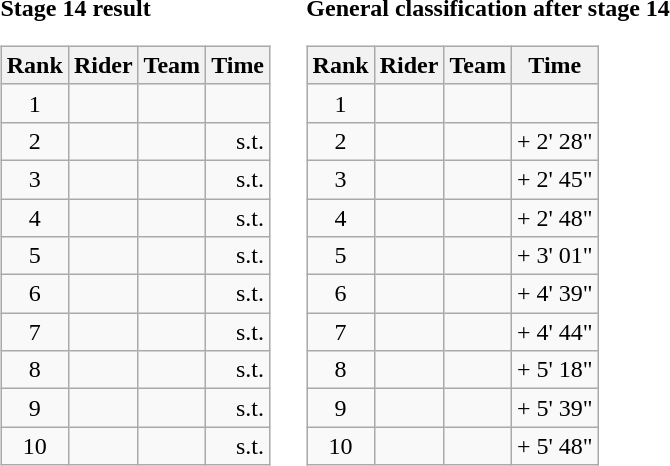<table>
<tr>
<td><strong>Stage 14 result</strong><br><table class="wikitable">
<tr>
<th scope="col">Rank</th>
<th scope="col">Rider</th>
<th scope="col">Team</th>
<th scope="col">Time</th>
</tr>
<tr>
<td style="text-align:center;">1</td>
<td></td>
<td></td>
<td style="text-align:right;"></td>
</tr>
<tr>
<td style="text-align:center;">2</td>
<td></td>
<td></td>
<td style="text-align:right;">s.t.</td>
</tr>
<tr>
<td style="text-align:center;">3</td>
<td></td>
<td></td>
<td style="text-align:right;">s.t.</td>
</tr>
<tr>
<td style="text-align:center;">4</td>
<td></td>
<td></td>
<td style="text-align:right;">s.t.</td>
</tr>
<tr>
<td style="text-align:center;">5</td>
<td></td>
<td></td>
<td style="text-align:right;">s.t.</td>
</tr>
<tr>
<td style="text-align:center;">6</td>
<td></td>
<td></td>
<td style="text-align:right;">s.t.</td>
</tr>
<tr>
<td style="text-align:center;">7</td>
<td></td>
<td></td>
<td style="text-align:right;">s.t.</td>
</tr>
<tr>
<td style="text-align:center;">8</td>
<td></td>
<td></td>
<td style="text-align:right;">s.t.</td>
</tr>
<tr>
<td style="text-align:center;">9</td>
<td></td>
<td></td>
<td style="text-align:right;">s.t.</td>
</tr>
<tr>
<td style="text-align:center;">10</td>
<td></td>
<td></td>
<td style="text-align:right;">s.t.</td>
</tr>
</table>
</td>
<td></td>
<td><strong>General classification after stage 14</strong><br><table class="wikitable">
<tr>
<th scope="col">Rank</th>
<th scope="col">Rider</th>
<th scope="col">Team</th>
<th scope="col">Time</th>
</tr>
<tr>
<td style="text-align:center;">1</td>
<td> </td>
<td></td>
<td style="text-align:right;"></td>
</tr>
<tr>
<td style="text-align:center;">2</td>
<td></td>
<td></td>
<td style="text-align:right;">+ 2' 28"</td>
</tr>
<tr>
<td style="text-align:center;">3</td>
<td> </td>
<td></td>
<td style="text-align:right;">+ 2' 45"</td>
</tr>
<tr>
<td style="text-align:center;">4</td>
<td> </td>
<td></td>
<td style="text-align:right;">+ 2' 48"</td>
</tr>
<tr>
<td style="text-align:center;">5</td>
<td></td>
<td></td>
<td style="text-align:right;">+ 3' 01"</td>
</tr>
<tr>
<td style="text-align:center;">6</td>
<td></td>
<td></td>
<td style="text-align:right;">+ 4' 39"</td>
</tr>
<tr>
<td style="text-align:center;">7</td>
<td> </td>
<td></td>
<td style="text-align:right;">+ 4' 44"</td>
</tr>
<tr>
<td style="text-align:center;">8</td>
<td></td>
<td></td>
<td style="text-align:right;">+ 5' 18"</td>
</tr>
<tr>
<td style="text-align:center;">9</td>
<td></td>
<td></td>
<td style="text-align:right;">+ 5' 39"</td>
</tr>
<tr>
<td style="text-align:center;">10</td>
<td></td>
<td></td>
<td style="text-align:right;">+ 5' 48"</td>
</tr>
</table>
</td>
</tr>
</table>
